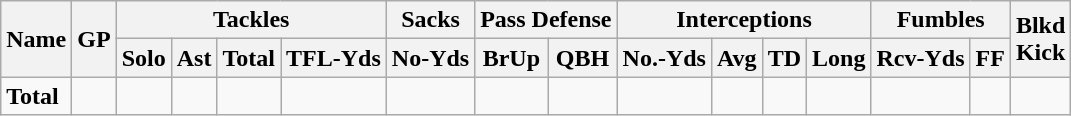<table class="wikitable" style="white-space:nowrap;">
<tr>
<th rowspan="2">Name</th>
<th rowspan="2">GP</th>
<th colspan="4">Tackles</th>
<th>Sacks</th>
<th colspan="2">Pass Defense</th>
<th colspan="4">Interceptions</th>
<th colspan="2">Fumbles</th>
<th rowspan="2">Blkd<br>Kick</th>
</tr>
<tr>
<th>Solo</th>
<th>Ast</th>
<th>Total</th>
<th>TFL-Yds</th>
<th>No-Yds</th>
<th>BrUp</th>
<th>QBH</th>
<th>No.-Yds</th>
<th>Avg</th>
<th>TD</th>
<th>Long</th>
<th>Rcv-Yds</th>
<th>FF</th>
</tr>
<tr>
<td><strong>Total</strong></td>
<td></td>
<td></td>
<td></td>
<td></td>
<td></td>
<td></td>
<td></td>
<td></td>
<td></td>
<td></td>
<td></td>
<td></td>
<td></td>
<td></td>
<td></td>
</tr>
</table>
